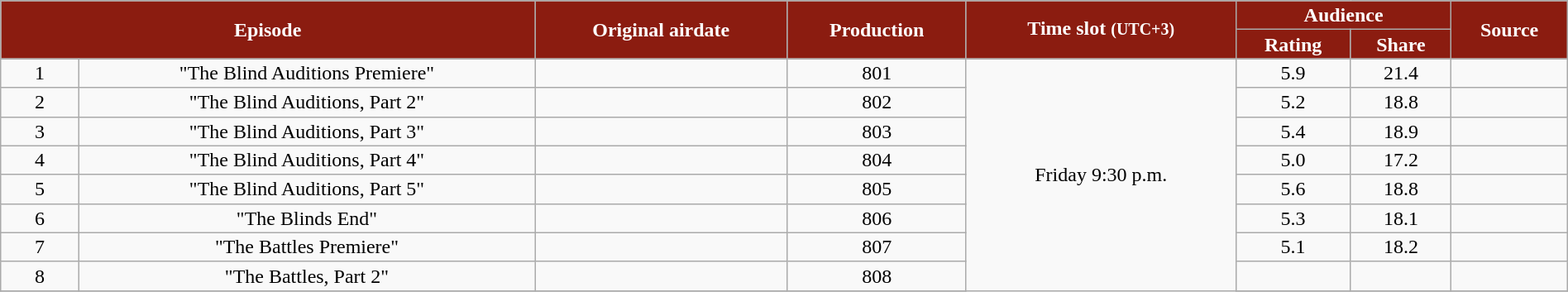<table class="wikitable" style="text-align:center; line-height:16px; width:100%;">
<tr>
<th style="background:#8b1c10; color:white;" colspan=2 rowspan=2>Episode</th>
<th style="background:#8b1c10; color:white;" rowspan=2>Original airdate</th>
<th style="background:#8b1c10; color:white;" rowspan=2>Production</th>
<th style="background:#8b1c10; color:white;" rowspan=2>Time slot <small>(UTC+3)</small></th>
<th style="background:#8b1c10; color:white;" colspan=2>Audience</th>
<th style="background:#8b1c10; color:white;" rowspan=2>Source</th>
</tr>
<tr>
<th style="background:#8b1c10; color:white;">Rating</th>
<th style="background:#8b1c10; color:white;">Share</th>
</tr>
<tr>
<td style="width:05%;">1</td>
<td>"The Blind Auditions Premiere"</td>
<td></td>
<td>801</td>
<td rowspan=12>Friday 9:30 p.m.</td>
<td>5.9</td>
<td>21.4</td>
<td></td>
</tr>
<tr>
<td style="width:05%;">2</td>
<td>"The Blind Auditions, Part 2"</td>
<td></td>
<td>802</td>
<td>5.2</td>
<td>18.8</td>
<td></td>
</tr>
<tr>
<td style="width:05%;">3</td>
<td>"The Blind Auditions, Part 3"</td>
<td></td>
<td>803</td>
<td>5.4</td>
<td>18.9</td>
<td></td>
</tr>
<tr>
<td style="width:05%;">4</td>
<td>"The Blind Auditions, Part 4"</td>
<td></td>
<td>804</td>
<td>5.0</td>
<td>17.2</td>
<td></td>
</tr>
<tr>
<td style="width:05%;">5</td>
<td>"The Blind Auditions, Part 5"</td>
<td></td>
<td>805</td>
<td>5.6</td>
<td>18.8</td>
<td></td>
</tr>
<tr>
<td style="width:05%;">6</td>
<td>"The Blinds End"</td>
<td></td>
<td>806</td>
<td>5.3</td>
<td>18.1</td>
<td></td>
</tr>
<tr>
<td style="width:05%;">7</td>
<td>"The Battles Premiere"</td>
<td></td>
<td>807</td>
<td>5.1</td>
<td>18.2</td>
<td></td>
</tr>
<tr>
<td style="width:05%;">8</td>
<td>"The Battles, Part 2"</td>
<td></td>
<td>808</td>
<td></td>
<td></td>
<td></td>
</tr>
<tr>
</tr>
</table>
